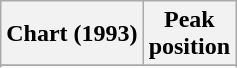<table class="wikitable sortable plainrowheaders" style="text-align:center">
<tr>
<th scope="col">Chart (1993)</th>
<th scope="col">Peak <br>position</th>
</tr>
<tr>
</tr>
<tr>
</tr>
</table>
